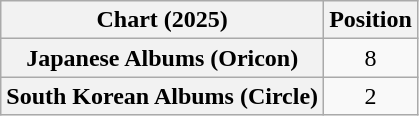<table class="wikitable sortable plainrowheaders" style="text-align:center">
<tr>
<th scope="col">Chart (2025)</th>
<th scope="col">Position</th>
</tr>
<tr>
<th scope="row">Japanese Albums (Oricon)</th>
<td>8</td>
</tr>
<tr>
<th scope="row">South Korean Albums (Circle)</th>
<td>2</td>
</tr>
</table>
